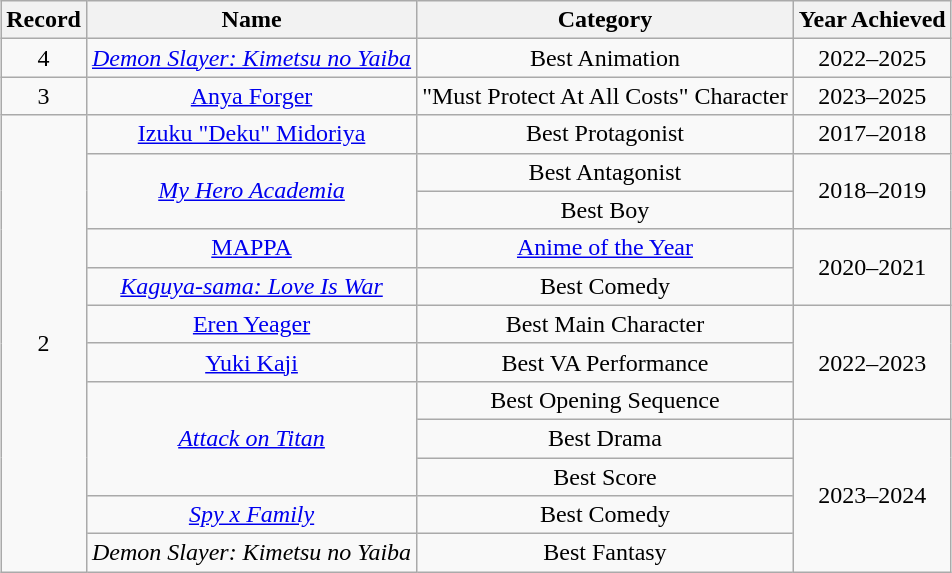<table class="wikitable plainrowheaders sortable" style="text-align:center;margin:auto;">
<tr>
<th>Record</th>
<th>Name</th>
<th>Category</th>
<th>Year Achieved</th>
</tr>
<tr>
<td>4</td>
<td><em><a href='#'>Demon Slayer: Kimetsu no Yaiba</a></em></td>
<td>Best Animation</td>
<td>2022–2025</td>
</tr>
<tr>
<td>3</td>
<td><a href='#'>Anya Forger</a></td>
<td>"Must Protect At All Costs" Character</td>
<td>2023–2025</td>
</tr>
<tr>
<td rowspan="12">2</td>
<td><a href='#'>Izuku "Deku" Midoriya</a></td>
<td>Best Protagonist</td>
<td>2017–2018</td>
</tr>
<tr>
<td rowspan="2"><em><a href='#'>My Hero Academia</a></em></td>
<td>Best Antagonist</td>
<td rowspan="2">2018–2019</td>
</tr>
<tr>
<td>Best Boy</td>
</tr>
<tr>
<td><a href='#'>MAPPA</a></td>
<td><a href='#'>Anime of the Year</a></td>
<td rowspan="2">2020–2021</td>
</tr>
<tr>
<td><em><a href='#'>Kaguya-sama: Love Is War</a></em></td>
<td>Best Comedy</td>
</tr>
<tr>
<td><a href='#'>Eren Yeager</a></td>
<td>Best Main Character</td>
<td rowspan="3">2022–2023</td>
</tr>
<tr>
<td><a href='#'>Yuki Kaji</a></td>
<td>Best VA Performance </td>
</tr>
<tr>
<td rowspan="3"><em><a href='#'>Attack on Titan</a></em></td>
<td>Best Opening Sequence</td>
</tr>
<tr>
<td>Best Drama</td>
<td rowspan="4">2023–2024</td>
</tr>
<tr>
<td>Best Score</td>
</tr>
<tr>
<td><em><a href='#'>Spy x Family</a></em></td>
<td>Best Comedy</td>
</tr>
<tr>
<td><em>Demon Slayer: Kimetsu no Yaiba</em></td>
<td>Best Fantasy</td>
</tr>
</table>
